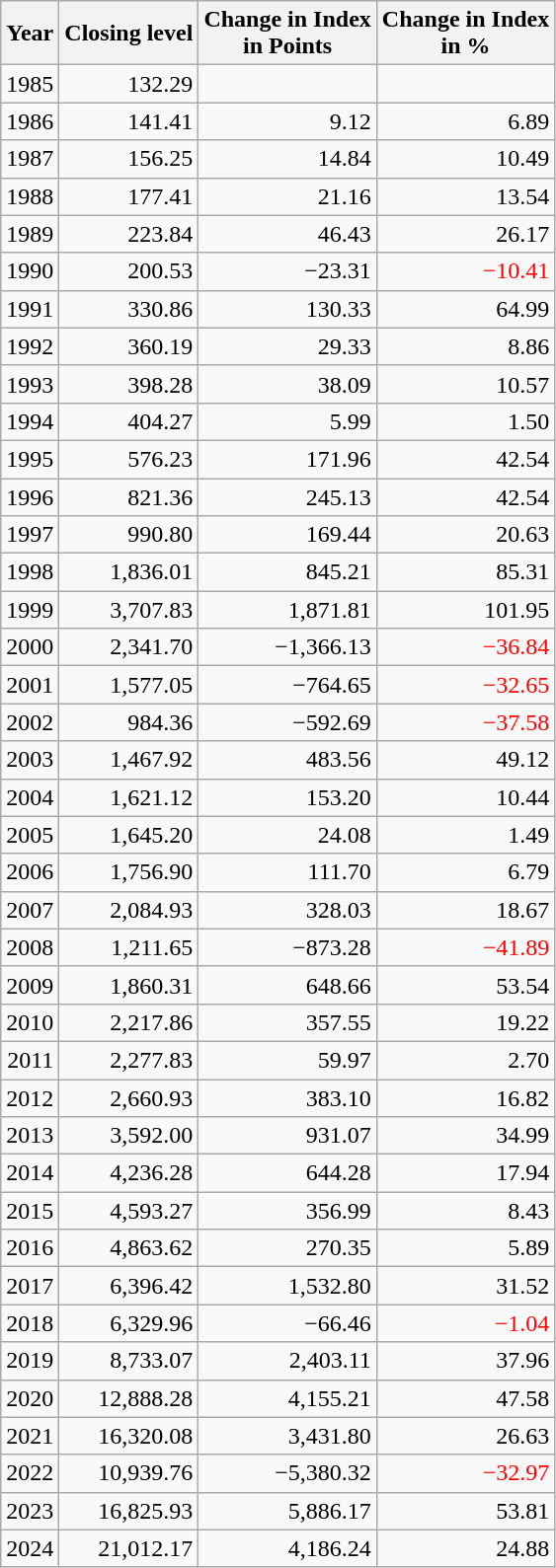<table class="wikitable" style="text-align:right;">
<tr>
<th>Year</th>
<th>Closing level</th>
<th>Change in Index<br>in Points</th>
<th>Change in Index<br>in %</th>
</tr>
<tr>
<td>1985</td>
<td>132.29</td>
<td></td>
<td></td>
</tr>
<tr>
<td>1986</td>
<td>141.41</td>
<td>9.12</td>
<td>6.89</td>
</tr>
<tr>
<td>1987</td>
<td>156.25</td>
<td>14.84</td>
<td>10.49</td>
</tr>
<tr>
<td>1988</td>
<td>177.41</td>
<td>21.16</td>
<td>13.54</td>
</tr>
<tr>
<td>1989</td>
<td>223.84</td>
<td>46.43</td>
<td>26.17</td>
</tr>
<tr>
<td>1990</td>
<td>200.53</td>
<td>−23.31</td>
<td style="color:red">−10.41</td>
</tr>
<tr>
<td>1991</td>
<td>330.86</td>
<td>130.33</td>
<td>64.99</td>
</tr>
<tr>
<td>1992</td>
<td>360.19</td>
<td>29.33</td>
<td>8.86</td>
</tr>
<tr>
<td>1993</td>
<td>398.28</td>
<td>38.09</td>
<td>10.57</td>
</tr>
<tr>
<td>1994</td>
<td>404.27</td>
<td>5.99</td>
<td>1.50</td>
</tr>
<tr>
<td>1995</td>
<td>576.23</td>
<td>171.96</td>
<td>42.54</td>
</tr>
<tr>
<td>1996</td>
<td>821.36</td>
<td>245.13</td>
<td>42.54</td>
</tr>
<tr>
<td>1997</td>
<td>990.80</td>
<td>169.44</td>
<td>20.63</td>
</tr>
<tr>
<td>1998</td>
<td>1,836.01</td>
<td>845.21</td>
<td>85.31</td>
</tr>
<tr>
<td>1999</td>
<td>3,707.83</td>
<td>1,871.81</td>
<td>101.95</td>
</tr>
<tr>
<td>2000</td>
<td>2,341.70</td>
<td>−1,366.13</td>
<td style="color:red">−36.84</td>
</tr>
<tr>
<td>2001</td>
<td>1,577.05</td>
<td>−764.65</td>
<td style="color:red">−32.65</td>
</tr>
<tr>
<td>2002</td>
<td>984.36</td>
<td>−592.69</td>
<td style="color:red">−37.58</td>
</tr>
<tr>
<td>2003</td>
<td>1,467.92</td>
<td>483.56</td>
<td>49.12</td>
</tr>
<tr>
<td>2004</td>
<td>1,621.12</td>
<td>153.20</td>
<td>10.44</td>
</tr>
<tr>
<td>2005</td>
<td>1,645.20</td>
<td>24.08</td>
<td>1.49</td>
</tr>
<tr>
<td>2006</td>
<td>1,756.90</td>
<td>111.70</td>
<td>6.79</td>
</tr>
<tr>
<td>2007</td>
<td>2,084.93</td>
<td>328.03</td>
<td>18.67</td>
</tr>
<tr>
<td>2008</td>
<td>1,211.65</td>
<td>−873.28</td>
<td style="color:red">−41.89</td>
</tr>
<tr>
<td>2009</td>
<td>1,860.31</td>
<td>648.66</td>
<td>53.54</td>
</tr>
<tr>
<td>2010</td>
<td>2,217.86</td>
<td>357.55</td>
<td>19.22</td>
</tr>
<tr>
<td>2011</td>
<td>2,277.83</td>
<td>59.97</td>
<td>2.70</td>
</tr>
<tr>
<td>2012</td>
<td>2,660.93</td>
<td>383.10</td>
<td>16.82</td>
</tr>
<tr>
<td>2013</td>
<td>3,592.00</td>
<td>931.07</td>
<td>34.99</td>
</tr>
<tr>
<td>2014</td>
<td>4,236.28</td>
<td>644.28</td>
<td>17.94</td>
</tr>
<tr>
<td>2015</td>
<td>4,593.27</td>
<td>356.99</td>
<td>8.43</td>
</tr>
<tr>
<td>2016</td>
<td>4,863.62</td>
<td>270.35</td>
<td>5.89</td>
</tr>
<tr>
<td>2017</td>
<td>6,396.42</td>
<td>1,532.80</td>
<td>31.52</td>
</tr>
<tr>
<td>2018</td>
<td>6,329.96</td>
<td>−66.46</td>
<td style="color:red">−1.04</td>
</tr>
<tr>
<td>2019</td>
<td>8,733.07</td>
<td>2,403.11</td>
<td>37.96</td>
</tr>
<tr>
<td>2020</td>
<td>12,888.28</td>
<td>4,155.21</td>
<td>47.58</td>
</tr>
<tr>
<td>2021</td>
<td>16,320.08</td>
<td>3,431.80</td>
<td>26.63</td>
</tr>
<tr>
<td>2022</td>
<td>10,939.76</td>
<td>−5,380.32</td>
<td style="color:red">−32.97</td>
</tr>
<tr>
<td>2023</td>
<td>16,825.93</td>
<td>5,886.17</td>
<td>53.81</td>
</tr>
<tr>
<td>2024</td>
<td>21,012.17</td>
<td>4,186.24</td>
<td>24.88</td>
</tr>
</table>
